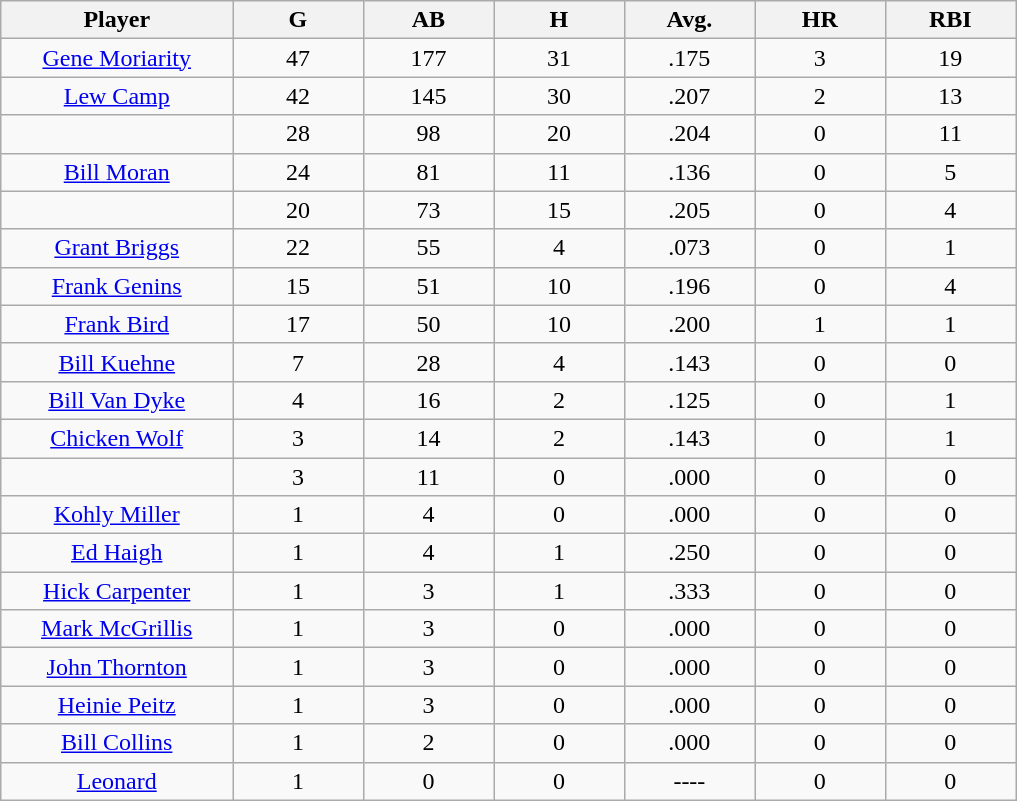<table class="wikitable sortable">
<tr>
<th bgcolor="#DDDDFF" width="16%">Player</th>
<th bgcolor="#DDDDFF" width="9%">G</th>
<th bgcolor="#DDDDFF" width="9%">AB</th>
<th bgcolor="#DDDDFF" width="9%">H</th>
<th bgcolor="#DDDDFF" width="9%">Avg.</th>
<th bgcolor="#DDDDFF" width="9%">HR</th>
<th bgcolor="#DDDDFF" width="9%">RBI</th>
</tr>
<tr align="center">
<td><a href='#'>Gene Moriarity</a></td>
<td>47</td>
<td>177</td>
<td>31</td>
<td>.175</td>
<td>3</td>
<td>19</td>
</tr>
<tr align=center>
<td><a href='#'>Lew Camp</a></td>
<td>42</td>
<td>145</td>
<td>30</td>
<td>.207</td>
<td>2</td>
<td>13</td>
</tr>
<tr align=center>
<td></td>
<td>28</td>
<td>98</td>
<td>20</td>
<td>.204</td>
<td>0</td>
<td>11</td>
</tr>
<tr align="center">
<td><a href='#'>Bill Moran</a></td>
<td>24</td>
<td>81</td>
<td>11</td>
<td>.136</td>
<td>0</td>
<td>5</td>
</tr>
<tr align=center>
<td></td>
<td>20</td>
<td>73</td>
<td>15</td>
<td>.205</td>
<td>0</td>
<td>4</td>
</tr>
<tr align="center">
<td><a href='#'>Grant Briggs</a></td>
<td>22</td>
<td>55</td>
<td>4</td>
<td>.073</td>
<td>0</td>
<td>1</td>
</tr>
<tr align=center>
<td><a href='#'>Frank Genins</a></td>
<td>15</td>
<td>51</td>
<td>10</td>
<td>.196</td>
<td>0</td>
<td>4</td>
</tr>
<tr align=center>
<td><a href='#'>Frank Bird</a></td>
<td>17</td>
<td>50</td>
<td>10</td>
<td>.200</td>
<td>1</td>
<td>1</td>
</tr>
<tr align=center>
<td><a href='#'>Bill Kuehne</a></td>
<td>7</td>
<td>28</td>
<td>4</td>
<td>.143</td>
<td>0</td>
<td>0</td>
</tr>
<tr align=center>
<td><a href='#'>Bill Van Dyke</a></td>
<td>4</td>
<td>16</td>
<td>2</td>
<td>.125</td>
<td>0</td>
<td>1</td>
</tr>
<tr align=center>
<td><a href='#'>Chicken Wolf</a></td>
<td>3</td>
<td>14</td>
<td>2</td>
<td>.143</td>
<td>0</td>
<td>1</td>
</tr>
<tr align=center>
<td></td>
<td>3</td>
<td>11</td>
<td>0</td>
<td>.000</td>
<td>0</td>
<td>0</td>
</tr>
<tr align="center">
<td><a href='#'>Kohly Miller</a></td>
<td>1</td>
<td>4</td>
<td>0</td>
<td>.000</td>
<td>0</td>
<td>0</td>
</tr>
<tr align=center>
<td><a href='#'>Ed Haigh</a></td>
<td>1</td>
<td>4</td>
<td>1</td>
<td>.250</td>
<td>0</td>
<td>0</td>
</tr>
<tr align=center>
<td><a href='#'>Hick Carpenter</a></td>
<td>1</td>
<td>3</td>
<td>1</td>
<td>.333</td>
<td>0</td>
<td>0</td>
</tr>
<tr align=center>
<td><a href='#'>Mark McGrillis</a></td>
<td>1</td>
<td>3</td>
<td>0</td>
<td>.000</td>
<td>0</td>
<td>0</td>
</tr>
<tr align=center>
<td><a href='#'>John Thornton</a></td>
<td>1</td>
<td>3</td>
<td>0</td>
<td>.000</td>
<td>0</td>
<td>0</td>
</tr>
<tr align=center>
<td><a href='#'>Heinie Peitz</a></td>
<td>1</td>
<td>3</td>
<td>0</td>
<td>.000</td>
<td>0</td>
<td>0</td>
</tr>
<tr align=center>
<td><a href='#'>Bill Collins</a></td>
<td>1</td>
<td>2</td>
<td>0</td>
<td>.000</td>
<td>0</td>
<td>0</td>
</tr>
<tr align=center>
<td><a href='#'>Leonard</a></td>
<td>1</td>
<td>0</td>
<td>0</td>
<td>----</td>
<td>0</td>
<td>0</td>
</tr>
</table>
